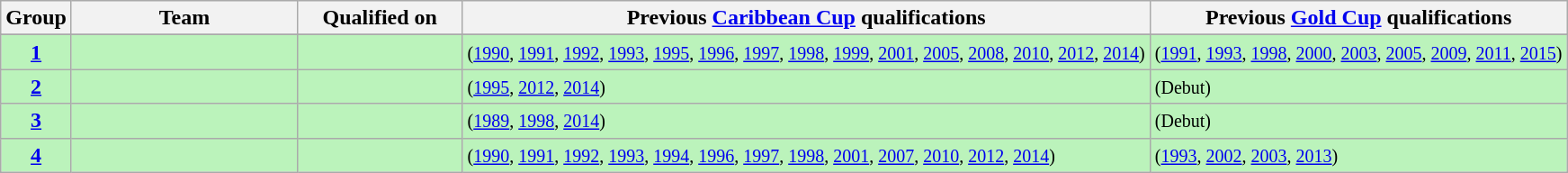<table class="wikitable sortable" style="text-align:left;">
<tr>
<th>Group</th>
<th style="width:160px;">Team</th>
<th style="width:115px;">Qualified on</th>
<th>Previous <a href='#'>Caribbean Cup</a> qualifications</th>
<th>Previous <a href='#'>Gold Cup</a> qualifications</th>
</tr>
<tr>
</tr>
<tr bgcolor=#BBF3BB>
<td align=center><strong><a href='#'>1</a></strong></td>
<td></td>
<td></td>
<td> <small> (<a href='#'>1990</a>, <a href='#'>1991</a>, <a href='#'>1992</a>, <a href='#'>1993</a>, <a href='#'>1995</a>, <a href='#'>1996</a>, <a href='#'>1997</a>, <a href='#'>1998</a>, <a href='#'>1999</a>, <a href='#'>2001</a>, <a href='#'>2005</a>, <a href='#'>2008</a>, <a href='#'>2010</a>, <a href='#'>2012</a>, <a href='#'>2014</a>) </small></td>
<td> <small> (<a href='#'>1991</a>, <a href='#'>1993</a>, <a href='#'>1998</a>, <a href='#'>2000</a>, <a href='#'>2003</a>, <a href='#'>2005</a>, <a href='#'>2009</a>, <a href='#'>2011</a>, <a href='#'>2015</a>) </small></td>
</tr>
<tr bgcolor=#BBF3BB>
<td align=center><strong><a href='#'>2</a></strong></td>
<td></td>
<td></td>
<td> <small> (<a href='#'>1995</a>, <a href='#'>2012</a>, <a href='#'>2014</a>) </small></td>
<td> <small> (Debut) </small></td>
</tr>
<tr bgcolor=#BBF3BB>
<td align=center><strong><a href='#'>3</a></strong></td>
<td></td>
<td></td>
<td> <small> (<a href='#'>1989</a>, <a href='#'>1998</a>, <a href='#'>2014</a>) </small></td>
<td> <small> (Debut) </small></td>
</tr>
<tr bgcolor=#BBF3BB>
<td align=center><strong><a href='#'>4</a></strong></td>
<td></td>
<td></td>
<td> <small> (<a href='#'>1990</a>, <a href='#'>1991</a>, <a href='#'>1992</a>, <a href='#'>1993</a>, <a href='#'>1994</a>, <a href='#'>1996</a>, <a href='#'>1997</a>, <a href='#'>1998</a>, <a href='#'>2001</a>, <a href='#'>2007</a>, <a href='#'>2010</a>, <a href='#'>2012</a>, <a href='#'>2014</a>) </small></td>
<td> <small> (<a href='#'>1993</a>, <a href='#'>2002</a>, <a href='#'>2003</a>, <a href='#'>2013</a>) </small></td>
</tr>
</table>
